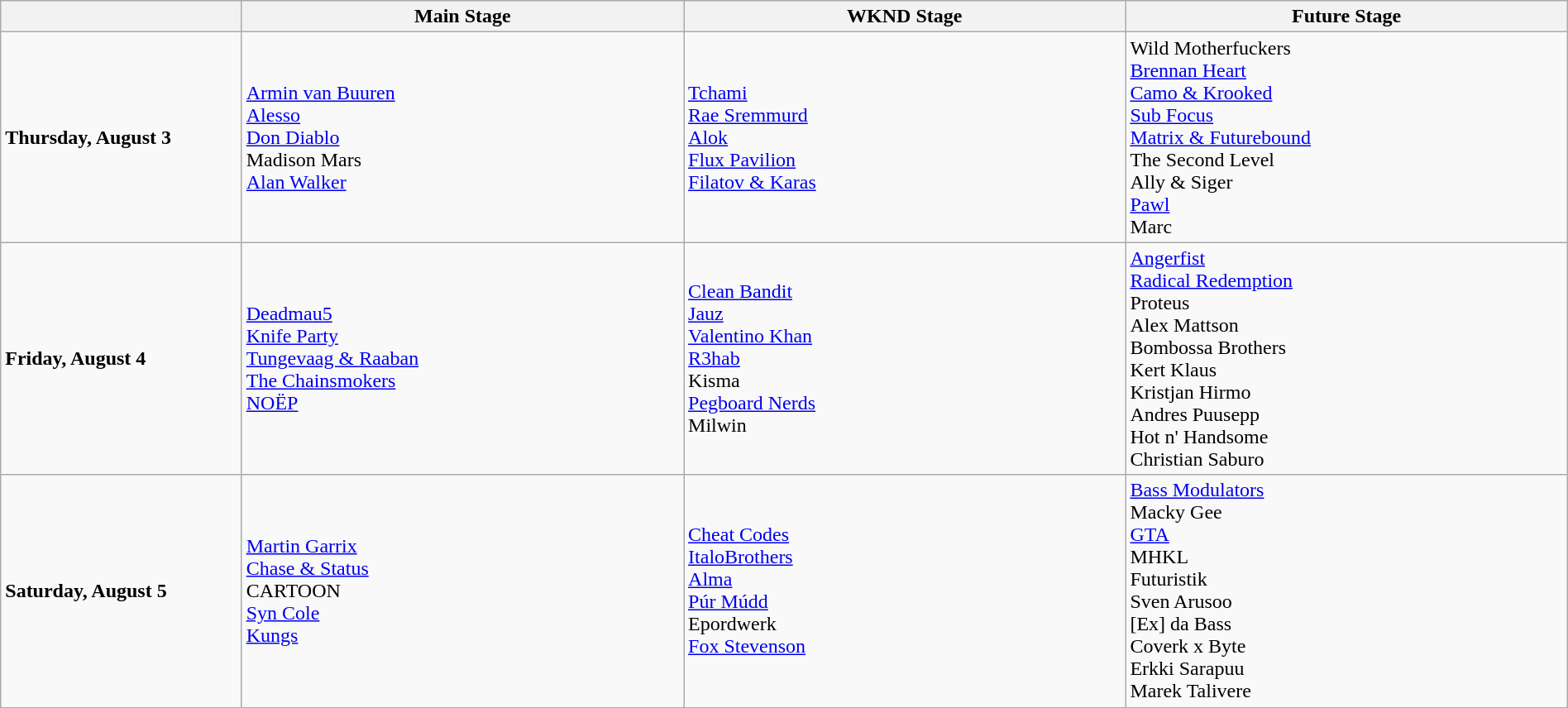<table class="wikitable" width="100%">
<tr>
<th width="12%"></th>
<th width="22%">Main Stage</th>
<th width="22%">WKND Stage</th>
<th width="22%">Future Stage</th>
</tr>
<tr>
<td><strong>Thursday, August 3</strong></td>
<td><a href='#'>Armin van Buuren</a><br><a href='#'>Alesso</a><br><a href='#'>Don Diablo</a><br>Madison Mars<br><a href='#'>Alan Walker</a><br></td>
<td><a href='#'>Tchami</a><br><a href='#'>Rae Sremmurd</a><br><a href='#'>Alok</a><br><a href='#'>Flux Pavilion</a><br><a href='#'>Filatov & Karas</a><br></td>
<td>Wild Motherfuckers<br><a href='#'>Brennan Heart</a><br><a href='#'>Camo & Krooked</a><br><a href='#'>Sub Focus</a><br><a href='#'>Matrix & Futurebound</a><br>The Second Level<br>Ally & Siger<br><a href='#'>Pawl</a><br>Marc<br></td>
</tr>
<tr>
<td><strong>Friday, August 4</strong></td>
<td><a href='#'>Deadmau5</a><br><a href='#'>Knife Party</a><br><a href='#'>Tungevaag & Raaban</a><br><a href='#'>The Chainsmokers</a><br><a href='#'>NOËP</a><br></td>
<td><a href='#'>Clean Bandit</a><br><a href='#'>Jauz</a><br><a href='#'>Valentino Khan</a><br><a href='#'>R3hab</a><br>Kisma<br><a href='#'>Pegboard Nerds</a><br>Milwin<br></td>
<td><a href='#'>Angerfist</a><br><a href='#'>Radical Redemption</a><br>Proteus<br>Alex Mattson<br>Bombossa Brothers<br>Kert Klaus<br>Kristjan Hirmo<br>Andres Puusepp<br>Hot n' Handsome<br>Christian Saburo<br></td>
</tr>
<tr>
<td><strong>Saturday, August 5</strong></td>
<td><a href='#'>Martin Garrix</a><br><a href='#'>Chase & Status</a><br>CARTOON<br><a href='#'>Syn Cole</a><br><a href='#'>Kungs</a><br></td>
<td><a href='#'>Cheat Codes</a><br><a href='#'>ItaloBrothers</a><br><a href='#'>Alma</a><br><a href='#'>Púr Múdd</a><br>Epordwerk<br><a href='#'>Fox Stevenson</a><br></td>
<td><a href='#'>Bass Modulators</a><br>Macky Gee<br><a href='#'>GTA</a><br>MHKL<br>Futuristik<br>Sven Arusoo<br>[Ex] da Bass<br>Coverk x Byte<br>Erkki Sarapuu<br>Marek Talivere<br></td>
</tr>
</table>
